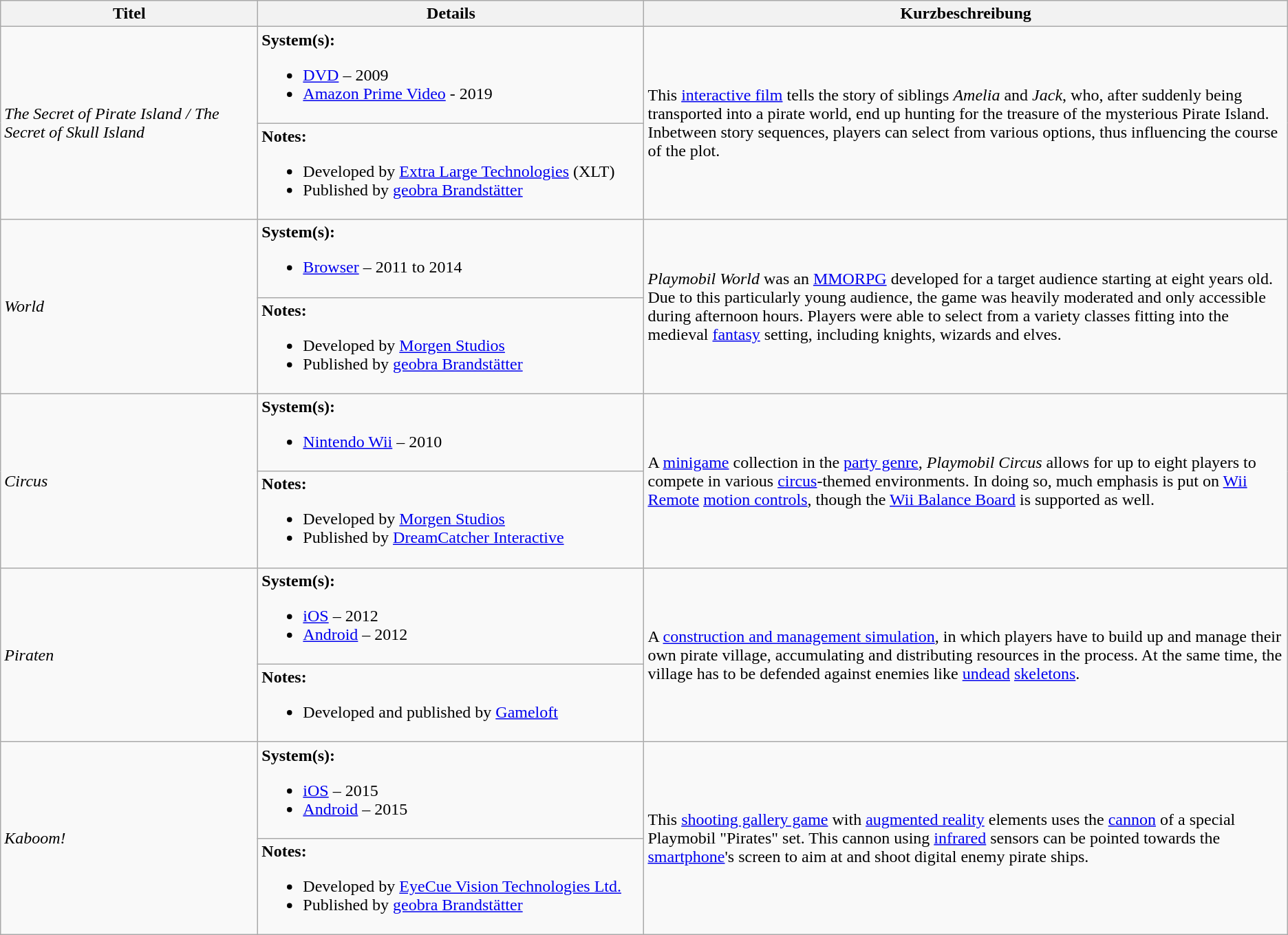<table class="wikitable">
<tr>
<th style="width:20%;">Titel</th>
<th style="width:30%;">Details</th>
<th style="width:50%;">Kurzbeschreibung</th>
</tr>
<tr>
<td rowspan="2"><div><em>The Secret of Pirate Island / The Secret of Skull Island</em></div></td>
<td><strong>System(s):</strong><br><ul><li><a href='#'>DVD</a> – 2009</li><li><a href='#'>Amazon Prime Video</a> - 2019</li></ul></td>
<td rowspan="2">This <a href='#'>interactive film</a> tells the story of siblings <em>Amelia</em> and <em>Jack</em>, who, after suddenly being transported into a pirate world, end up hunting for the treasure of the mysterious Pirate Island. Inbetween story sequences, players can select from various options, thus influencing the course of the plot.</td>
</tr>
<tr>
<td><strong>Notes:</strong><br><ul><li>Developed by <a href='#'>Extra Large Technologies</a> (XLT)</li><li>Published by <a href='#'>geobra Brandstätter</a></li></ul></td>
</tr>
<tr>
<td rowspan=2><div><em>World</em></div></td>
<td><strong>System(s):</strong><br><ul><li><a href='#'>Browser</a> – 2011 to 2014</li></ul></td>
<td rowspan=2><em>Playmobil World</em> was an <a href='#'>MMORPG</a> developed for a target audience starting at eight years old. Due to this particularly young audience, the game was heavily moderated and only accessible during afternoon hours. Players were able to select from a variety classes fitting into the medieval <a href='#'>fantasy</a> setting, including knights, wizards and elves.</td>
</tr>
<tr>
<td><strong>Notes:</strong><br><ul><li>Developed by <a href='#'>Morgen Studios</a></li><li>Published by <a href='#'>geobra Brandstätter</a></li></ul></td>
</tr>
<tr>
<td rowspan="2"><div><em>Circus</em></div></td>
<td><strong>System(s):</strong><br><ul><li><a href='#'>Nintendo Wii</a> – 2010</li></ul></td>
<td rowspan="2">A <a href='#'>minigame</a> collection in the <a href='#'>party genre</a>, <em>Playmobil Circus</em> allows for up to eight players to compete in various <a href='#'>circus</a>-themed environments. In doing so, much emphasis is put on <a href='#'>Wii Remote</a> <a href='#'>motion controls</a>, though the <a href='#'>Wii Balance Board</a> is supported as well.</td>
</tr>
<tr>
<td><strong>Notes:</strong><br><ul><li>Developed by <a href='#'>Morgen Studios</a></li><li>Published by <a href='#'>DreamCatcher Interactive</a></li></ul></td>
</tr>
<tr>
<td rowspan="2"><div><em>Piraten</em></div></td>
<td><strong>System(s):</strong><br><ul><li><a href='#'>iOS</a> – 2012</li><li><a href='#'>Android</a> – 2012</li></ul></td>
<td rowspan="2">A <a href='#'>construction and management simulation</a>, in which players have to build up and manage their own pirate village, accumulating and distributing resources in the process. At the same time, the village has to be defended against enemies like <a href='#'>undead</a> <a href='#'>skeletons</a>.</td>
</tr>
<tr>
<td><strong>Notes:</strong><br><ul><li>Developed and published by <a href='#'>Gameloft</a></li></ul></td>
</tr>
<tr>
<td rowspan="2"><div><em>Kaboom!</em></div></td>
<td><strong>System(s):</strong><br><ul><li><a href='#'>iOS</a> – 2015</li><li><a href='#'>Android</a> – 2015</li></ul></td>
<td rowspan="2">This  <a href='#'>shooting gallery game</a> with <a href='#'>augmented reality</a> elements uses the <a href='#'>cannon</a> of a special Playmobil "Pirates" set. This cannon using <a href='#'>infrared</a> sensors can be pointed towards the <a href='#'>smartphone</a>'s screen to aim at and shoot digital enemy pirate ships.</td>
</tr>
<tr>
<td><strong>Notes:</strong><br><ul><li>Developed by <a href='#'>EyeCue Vision Technologies Ltd.</a></li><li>Published by <a href='#'>geobra Brandstätter</a></li></ul></td>
</tr>
</table>
